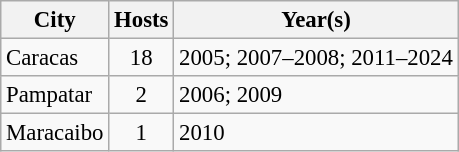<table class="wikitable sortable" style="font-size: 95%;">
<tr>
<th>City</th>
<th>Hosts</th>
<th>Year(s)</th>
</tr>
<tr>
<td>Caracas</td>
<td align="center">18</td>
<td>2005; 2007–2008; 2011–2024</td>
</tr>
<tr>
<td>Pampatar</td>
<td align="center">2</td>
<td>2006; 2009</td>
</tr>
<tr>
<td>Maracaibo</td>
<td align="center">1</td>
<td>2010</td>
</tr>
</table>
